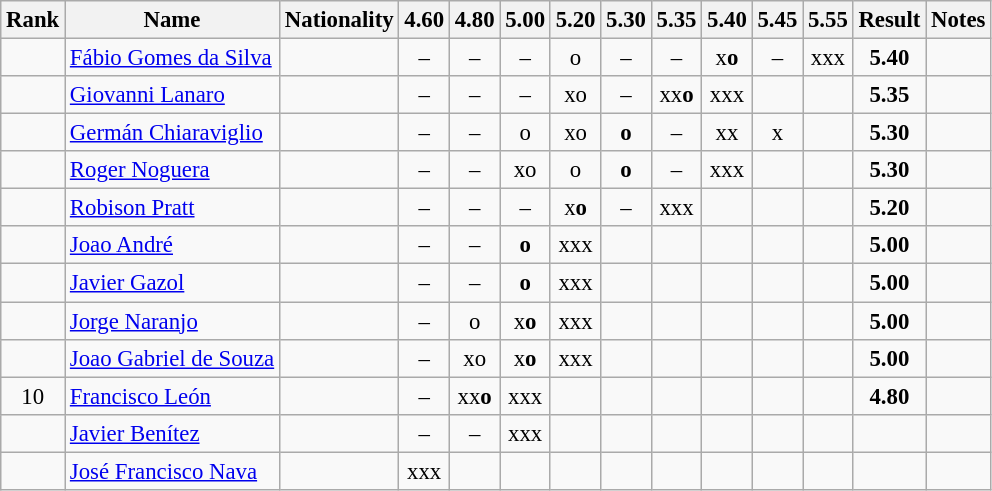<table class="wikitable sortable" style="text-align:center;font-size:95%">
<tr>
<th>Rank</th>
<th>Name</th>
<th>Nationality</th>
<th>4.60</th>
<th>4.80</th>
<th>5.00</th>
<th>5.20</th>
<th>5.30</th>
<th>5.35</th>
<th>5.40</th>
<th>5.45</th>
<th>5.55</th>
<th>Result</th>
<th>Notes</th>
</tr>
<tr>
<td></td>
<td align=left><a href='#'>Fábio Gomes da Silva</a></td>
<td align=left></td>
<td>–</td>
<td>–</td>
<td>–</td>
<td>o</td>
<td>–</td>
<td>–</td>
<td>x<strong>o</strong></td>
<td>–</td>
<td>xxx</td>
<td><strong>5.40</strong></td>
<td></td>
</tr>
<tr>
<td></td>
<td align=left><a href='#'>Giovanni Lanaro</a></td>
<td align=left></td>
<td>–</td>
<td>–</td>
<td>–</td>
<td>xo</td>
<td>–</td>
<td>xx<strong>o</strong></td>
<td>xxx</td>
<td></td>
<td></td>
<td><strong>5.35</strong></td>
<td></td>
</tr>
<tr>
<td></td>
<td align=left><a href='#'>Germán Chiaraviglio</a></td>
<td align=left></td>
<td>–</td>
<td>–</td>
<td>o</td>
<td>xo</td>
<td><strong>o</strong></td>
<td>–</td>
<td>xx</td>
<td>x</td>
<td></td>
<td><strong>5.30</strong></td>
<td></td>
</tr>
<tr>
<td></td>
<td align=left><a href='#'>Roger Noguera</a></td>
<td align=left></td>
<td>–</td>
<td>–</td>
<td>xo</td>
<td>o</td>
<td><strong>o</strong></td>
<td>–</td>
<td>xxx</td>
<td></td>
<td></td>
<td><strong>5.30</strong></td>
<td></td>
</tr>
<tr>
<td></td>
<td align=left><a href='#'>Robison Pratt</a></td>
<td align=left></td>
<td>–</td>
<td>–</td>
<td>–</td>
<td>x<strong>o</strong></td>
<td>–</td>
<td>xxx</td>
<td></td>
<td></td>
<td></td>
<td><strong>5.20</strong></td>
<td></td>
</tr>
<tr>
<td></td>
<td align=left><a href='#'>Joao André</a></td>
<td align=left></td>
<td>–</td>
<td>–</td>
<td><strong>o</strong></td>
<td>xxx</td>
<td></td>
<td></td>
<td></td>
<td></td>
<td></td>
<td><strong>5.00</strong></td>
<td></td>
</tr>
<tr>
<td></td>
<td align=left><a href='#'>Javier Gazol</a></td>
<td align=left></td>
<td>–</td>
<td>–</td>
<td><strong>o</strong></td>
<td>xxx</td>
<td></td>
<td></td>
<td></td>
<td></td>
<td></td>
<td><strong>5.00</strong></td>
<td></td>
</tr>
<tr>
<td></td>
<td align=left><a href='#'>Jorge Naranjo</a></td>
<td align=left></td>
<td>–</td>
<td>o</td>
<td>x<strong>o</strong></td>
<td>xxx</td>
<td></td>
<td></td>
<td></td>
<td></td>
<td></td>
<td><strong>5.00</strong></td>
<td></td>
</tr>
<tr>
<td></td>
<td align=left><a href='#'>Joao Gabriel de Souza</a></td>
<td align=left></td>
<td>–</td>
<td>xo</td>
<td>x<strong>o</strong></td>
<td>xxx</td>
<td></td>
<td></td>
<td></td>
<td></td>
<td></td>
<td><strong>5.00</strong></td>
<td></td>
</tr>
<tr>
<td>10</td>
<td align=left><a href='#'>Francisco León</a></td>
<td align=left></td>
<td>–</td>
<td>xx<strong>o</strong></td>
<td>xxx</td>
<td></td>
<td></td>
<td></td>
<td></td>
<td></td>
<td></td>
<td><strong>4.80</strong></td>
<td></td>
</tr>
<tr>
<td></td>
<td align=left><a href='#'>Javier Benítez</a></td>
<td align=left></td>
<td>–</td>
<td>–</td>
<td>xxx</td>
<td></td>
<td></td>
<td></td>
<td></td>
<td></td>
<td></td>
<td><strong></strong></td>
<td></td>
</tr>
<tr>
<td></td>
<td align=left><a href='#'>José Francisco Nava</a></td>
<td align=left></td>
<td>xxx</td>
<td></td>
<td></td>
<td></td>
<td></td>
<td></td>
<td></td>
<td></td>
<td></td>
<td><strong></strong></td>
<td></td>
</tr>
</table>
